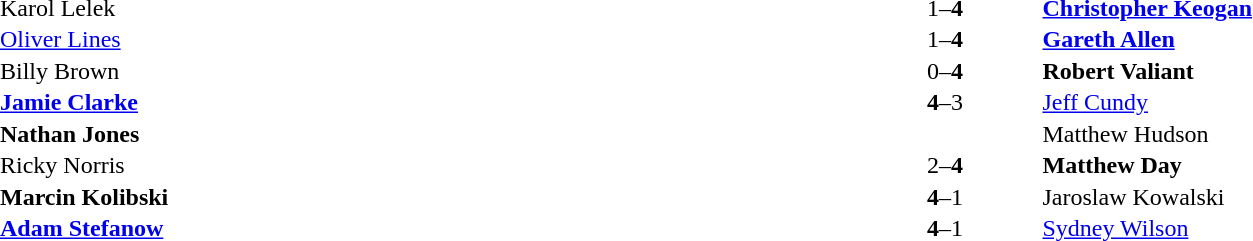<table width="100%" cellspacing="1">
<tr>
<th width=45%></th>
<th width=10%></th>
<th width=45%></th>
</tr>
<tr>
<td> Karol Lelek</td>
<td align="center">1–<strong>4</strong></td>
<td> <strong><a href='#'>Christopher Keogan</a></strong></td>
</tr>
<tr>
<td> <a href='#'>Oliver Lines</a></td>
<td align="center">1–<strong>4</strong></td>
<td> <strong><a href='#'>Gareth Allen</a></strong></td>
</tr>
<tr>
<td> Billy Brown</td>
<td align="center">0–<strong>4</strong></td>
<td> <strong>Robert Valiant</strong></td>
</tr>
<tr>
<td> <strong><a href='#'>Jamie Clarke</a></strong></td>
<td align="center"><strong>4</strong>–3</td>
<td> <a href='#'>Jeff Cundy</a></td>
</tr>
<tr>
<td> <strong>Nathan Jones</strong></td>
<td align="center"></td>
<td> Matthew Hudson</td>
</tr>
<tr>
<td> Ricky Norris</td>
<td align="center">2–<strong>4</strong></td>
<td> <strong>Matthew Day</strong></td>
</tr>
<tr>
<td> <strong>Marcin Kolibski</strong></td>
<td align="center"><strong>4</strong>–1</td>
<td> Jaroslaw Kowalski</td>
</tr>
<tr>
<td> <strong><a href='#'>Adam Stefanow</a></strong></td>
<td align="center"><strong>4</strong>–1</td>
<td> <a href='#'>Sydney Wilson</a></td>
</tr>
</table>
